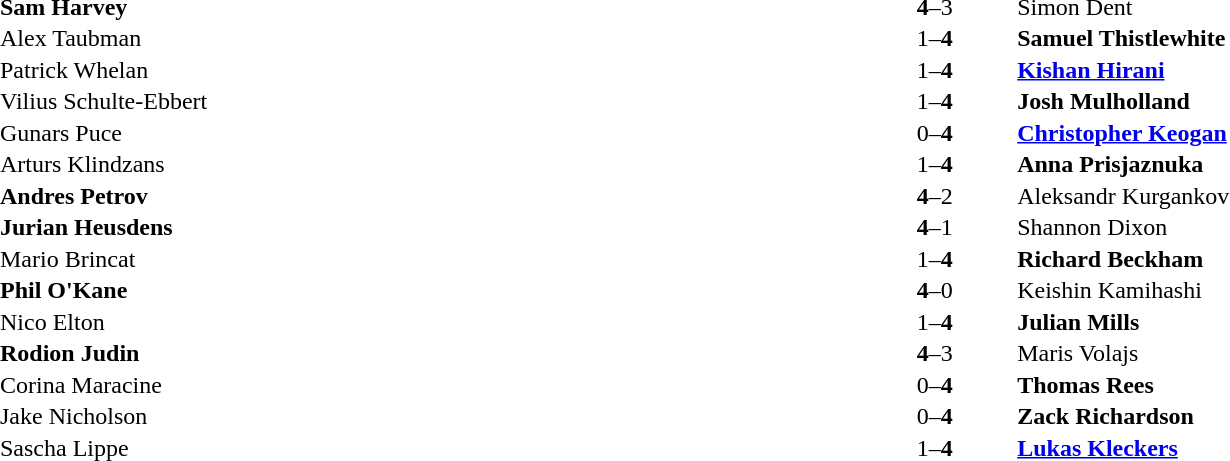<table width="100%" cellspacing="1">
<tr>
<th width45%></th>
<th width10%></th>
<th width45%></th>
</tr>
<tr>
<td> <strong>Sam Harvey</strong></td>
<td align="center"><strong>4</strong>–3</td>
<td> Simon Dent</td>
</tr>
<tr>
<td> Alex Taubman</td>
<td align="center">1–<strong>4</strong></td>
<td> <strong>Samuel Thistlewhite</strong></td>
</tr>
<tr>
<td> Patrick Whelan</td>
<td align="center">1–<strong>4</strong></td>
<td> <strong><a href='#'>Kishan Hirani</a></strong></td>
</tr>
<tr>
<td> Vilius Schulte-Ebbert</td>
<td align="center">1–<strong>4</strong></td>
<td> <strong>Josh Mulholland</strong></td>
</tr>
<tr>
<td> Gunars Puce</td>
<td align="center">0–<strong>4</strong></td>
<td> <strong><a href='#'>Christopher Keogan</a></strong></td>
</tr>
<tr>
<td> Arturs Klindzans</td>
<td align="center">1–<strong>4</strong></td>
<td> <strong>Anna Prisjaznuka</strong></td>
</tr>
<tr>
<td> <strong>Andres Petrov</strong></td>
<td align="center"><strong>4</strong>–2</td>
<td> Aleksandr Kurgankov</td>
</tr>
<tr>
<td> <strong>Jurian Heusdens</strong></td>
<td align="center"><strong>4</strong>–1</td>
<td> Shannon Dixon</td>
</tr>
<tr>
<td> Mario Brincat</td>
<td align="center">1–<strong>4</strong></td>
<td> <strong>Richard Beckham</strong></td>
</tr>
<tr>
<td> <strong>Phil O'Kane</strong></td>
<td align="center"><strong>4</strong>–0</td>
<td> Keishin Kamihashi</td>
</tr>
<tr>
<td> Nico Elton</td>
<td align="center">1–<strong>4</strong></td>
<td> <strong>Julian Mills</strong></td>
</tr>
<tr>
<td> <strong>Rodion Judin</strong></td>
<td align="center"><strong>4</strong>–3</td>
<td> Maris Volajs</td>
</tr>
<tr>
<td> Corina Maracine</td>
<td align="center">0–<strong>4</strong></td>
<td> <strong>Thomas Rees</strong></td>
</tr>
<tr>
<td> Jake Nicholson</td>
<td align="center">0–<strong>4</strong></td>
<td> <strong>Zack Richardson</strong></td>
</tr>
<tr>
<td> Sascha Lippe</td>
<td align="center">1–<strong>4</strong></td>
<td> <strong><a href='#'>Lukas Kleckers</a></strong></td>
</tr>
</table>
